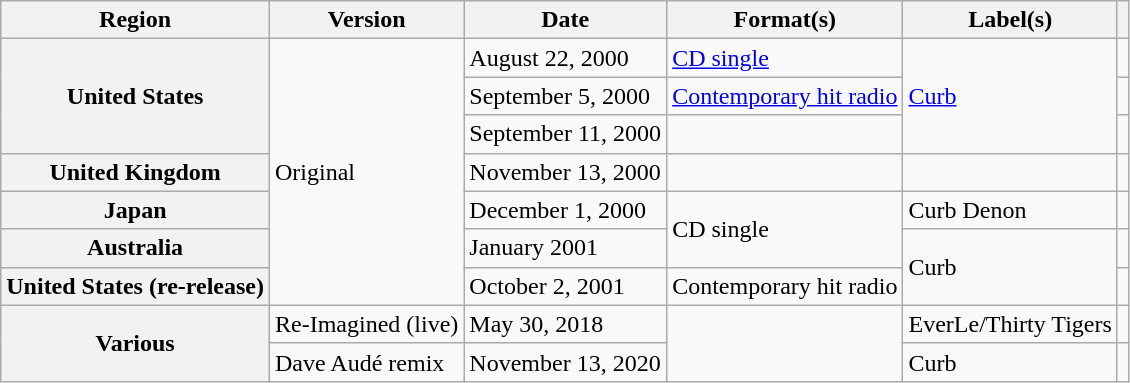<table class="wikitable plainrowheaders">
<tr>
<th scope="col">Region</th>
<th scope="col">Version</th>
<th scope="col">Date</th>
<th scope="col">Format(s)</th>
<th scope="col">Label(s)</th>
<th scope="col"></th>
</tr>
<tr>
<th scope="row" rowspan="3">United States</th>
<td rowspan="7">Original</td>
<td>August 22, 2000</td>
<td><a href='#'>CD single</a></td>
<td rowspan="3"><a href='#'>Curb</a></td>
<td></td>
</tr>
<tr>
<td>September 5, 2000</td>
<td><a href='#'>Contemporary hit radio</a></td>
<td></td>
</tr>
<tr>
<td>September 11, 2000</td>
<td></td>
<td></td>
</tr>
<tr>
<th scope="row">United Kingdom</th>
<td>November 13, 2000</td>
<td></td>
<td></td>
<td></td>
</tr>
<tr>
<th scope="row">Japan</th>
<td>December 1, 2000</td>
<td rowspan="2">CD single</td>
<td>Curb Denon</td>
<td></td>
</tr>
<tr>
<th scope="row">Australia</th>
<td>January 2001</td>
<td rowspan="2">Curb</td>
<td></td>
</tr>
<tr>
<th scope="row">United States (re-release)</th>
<td>October 2, 2001</td>
<td>Contemporary hit radio</td>
<td></td>
</tr>
<tr>
<th scope="row" rowspan="2">Various</th>
<td>Re-Imagined (live)</td>
<td>May 30, 2018</td>
<td rowspan="2"></td>
<td>EverLe/Thirty Tigers</td>
<td></td>
</tr>
<tr>
<td>Dave Audé remix</td>
<td>November 13, 2020</td>
<td>Curb</td>
<td></td>
</tr>
</table>
